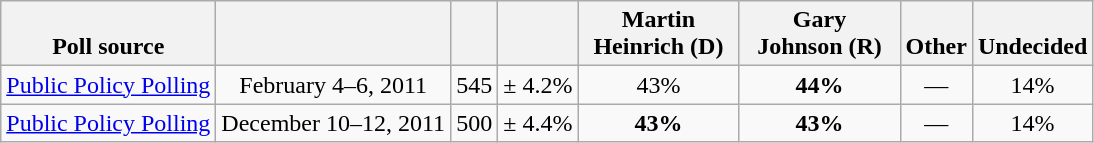<table class="wikitable" style="text-align:center">
<tr valign= bottom>
<th>Poll source</th>
<th></th>
<th></th>
<th></th>
<th style="width:100px;">Martin<br>Heinrich (D)</th>
<th style="width:100px;">Gary<br>Johnson (R)</th>
<th>Other</th>
<th>Undecided</th>
</tr>
<tr>
<td align=left><a href='#'>Public Policy Polling</a></td>
<td>February 4–6, 2011</td>
<td>545</td>
<td>± 4.2%</td>
<td>43%</td>
<td><strong>44%</strong></td>
<td>—</td>
<td>14%</td>
</tr>
<tr>
<td align=left><a href='#'>Public Policy Polling</a></td>
<td>December 10–12, 2011</td>
<td>500</td>
<td>± 4.4%</td>
<td><strong>43%</strong></td>
<td><strong>43%</strong></td>
<td>—</td>
<td>14%</td>
</tr>
</table>
